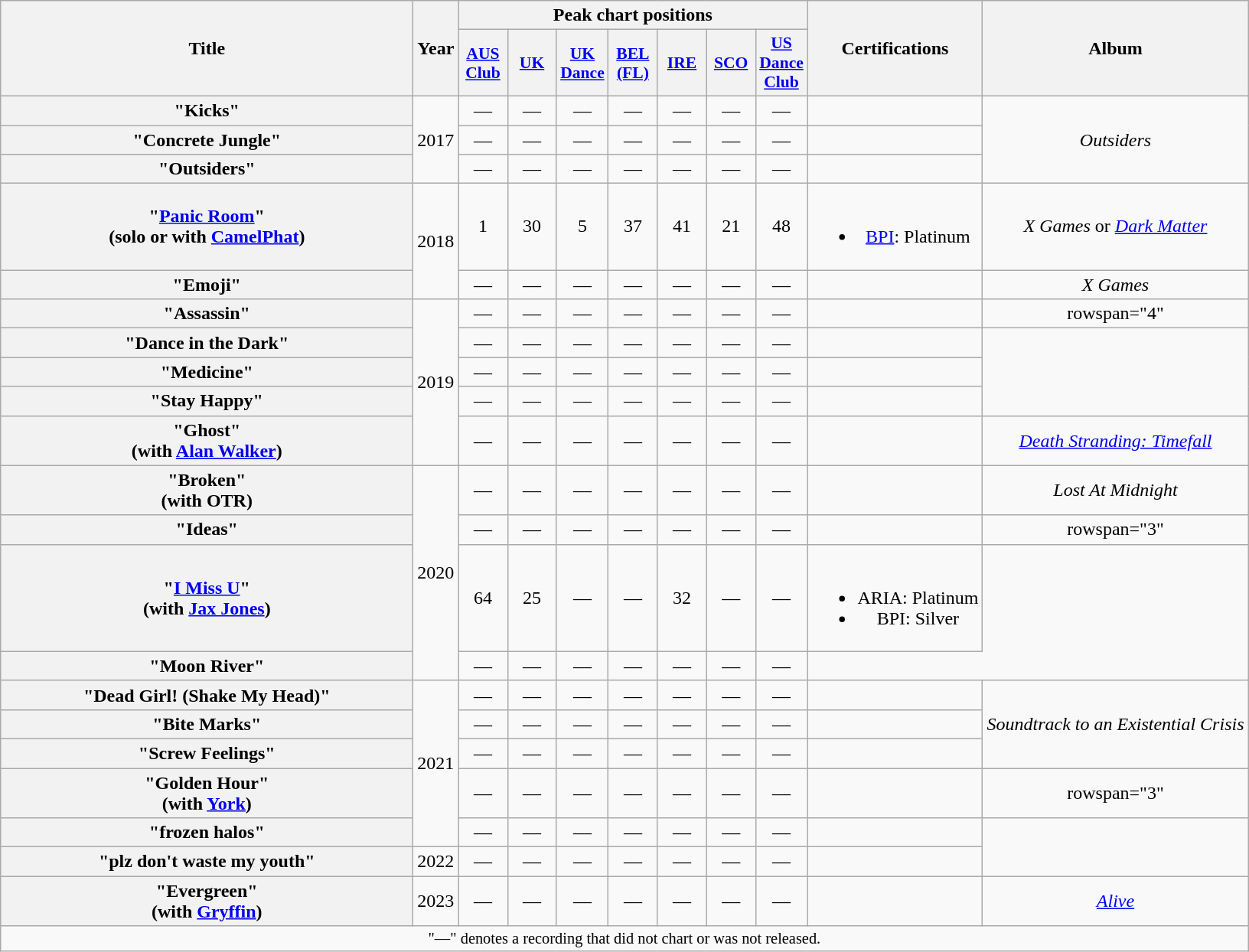<table class="wikitable plainrowheaders" style="text-align:center;">
<tr>
<th scope="col" rowspan="2" style="width:22em;">Title</th>
<th scope="col" rowspan="2" style="width:1em;">Year</th>
<th scope="col" colspan="7">Peak chart positions</th>
<th scope="col" rowspan="2">Certifications</th>
<th scope="col" rowspan="2">Album</th>
</tr>
<tr>
<th scope="col" style="width:2.5em;font-size:90%;"><a href='#'>AUS<br>Club</a><br></th>
<th scope="col" style="width:2.5em;font-size:90%;"><a href='#'>UK</a><br></th>
<th scope="col" style="width:2.5em;font-size:90%;"><a href='#'>UK Dance</a><br></th>
<th scope="col" style="width:2.5em;font-size:90%;"><a href='#'>BEL<br>(FL)</a><br></th>
<th scope="col" style="width:2.5em;font-size:90%;"><a href='#'>IRE</a><br></th>
<th scope="col" style="width:2.5em;font-size:90%;"><a href='#'>SCO</a><br></th>
<th scope="col" style="width:2.5em;font-size:90%;"><a href='#'>US<br>Dance Club</a><br></th>
</tr>
<tr>
<th scope="row">"Kicks"</th>
<td rowspan="3">2017</td>
<td>—</td>
<td>—</td>
<td>—</td>
<td>—</td>
<td>—</td>
<td>—</td>
<td>—</td>
<td></td>
<td rowspan="3"><em>Outsiders</em></td>
</tr>
<tr>
<th scope="row">"Concrete Jungle"</th>
<td>—</td>
<td>—</td>
<td>—</td>
<td>—</td>
<td>—</td>
<td>—</td>
<td>—</td>
<td></td>
</tr>
<tr>
<th scope="row">"Outsiders"</th>
<td>—</td>
<td>—</td>
<td>—</td>
<td>—</td>
<td>—</td>
<td>—</td>
<td>—</td>
<td></td>
</tr>
<tr>
<th scope="row">"<a href='#'>Panic Room</a>" <br><span>(solo or with <a href='#'>CamelPhat</a>)</span></th>
<td rowspan="2">2018</td>
<td>1</td>
<td>30</td>
<td>5</td>
<td>37</td>
<td>41</td>
<td>21</td>
<td>48</td>
<td><br><ul><li><a href='#'>BPI</a>: Platinum</li></ul></td>
<td><em>X Games</em> or <em><a href='#'>Dark Matter</a></em></td>
</tr>
<tr>
<th scope="row">"Emoji"</th>
<td>—</td>
<td>—</td>
<td>—</td>
<td>—</td>
<td>—</td>
<td>—</td>
<td>—</td>
<td></td>
<td><em>X Games</em></td>
</tr>
<tr>
<th scope="row">"Assassin"</th>
<td rowspan="5">2019</td>
<td>—</td>
<td>—</td>
<td>—</td>
<td>—</td>
<td>—</td>
<td>—</td>
<td>—</td>
<td></td>
<td>rowspan="4" </td>
</tr>
<tr>
<th scope="row">"Dance in the Dark"</th>
<td>—</td>
<td>—</td>
<td>—</td>
<td>—</td>
<td>—</td>
<td>—</td>
<td>—</td>
<td></td>
</tr>
<tr>
<th scope="row">"Medicine"</th>
<td>—</td>
<td>—</td>
<td>—</td>
<td>—</td>
<td>—</td>
<td>—</td>
<td>—</td>
<td></td>
</tr>
<tr>
<th scope="row">"Stay Happy"</th>
<td>—</td>
<td>—</td>
<td>—</td>
<td>—</td>
<td>—</td>
<td>—</td>
<td>—</td>
<td></td>
</tr>
<tr>
<th scope="row">"Ghost"<br><span>(with <a href='#'>Alan Walker</a>)</span></th>
<td>—</td>
<td>—</td>
<td>—</td>
<td>—</td>
<td>—</td>
<td>—</td>
<td>—</td>
<td></td>
<td><em><a href='#'>Death Stranding: Timefall</a></em></td>
</tr>
<tr>
<th scope="row">"Broken" <br><span>(with OTR)</span></th>
<td rowspan="4">2020</td>
<td>—</td>
<td>—</td>
<td>—</td>
<td>—</td>
<td>—</td>
<td>—</td>
<td>—</td>
<td></td>
<td><em>Lost At Midnight</em></td>
</tr>
<tr>
<th scope="row">"Ideas"</th>
<td>—</td>
<td>—</td>
<td>—</td>
<td>—</td>
<td>—</td>
<td>—</td>
<td>—</td>
<td></td>
<td>rowspan="3" </td>
</tr>
<tr>
<th scope="row">"<a href='#'>I Miss U</a>"<br><span>(with <a href='#'>Jax Jones</a>)</span></th>
<td>64</td>
<td>25</td>
<td>—</td>
<td>—</td>
<td>32<br></td>
<td>—</td>
<td>—</td>
<td><br><ul><li>ARIA: Platinum</li><li>BPI: Silver</li></ul></td>
</tr>
<tr>
<th scope="row">"Moon River"</th>
<td>—</td>
<td>—</td>
<td>—</td>
<td>—</td>
<td>—</td>
<td>—</td>
<td>—</td>
</tr>
<tr>
<th scope="row">"Dead Girl! (Shake My Head)"</th>
<td rowspan="5">2021</td>
<td>—</td>
<td>—</td>
<td>—</td>
<td>—</td>
<td>—</td>
<td>—</td>
<td>—</td>
<td></td>
<td rowspan="3"><em>Soundtrack to an Existential Crisis</em></td>
</tr>
<tr>
<th scope="row">"Bite Marks"</th>
<td>—</td>
<td>—</td>
<td>—</td>
<td>—</td>
<td>—</td>
<td>—</td>
<td>—</td>
<td></td>
</tr>
<tr>
<th scope="row">"Screw Feelings"</th>
<td>—</td>
<td>—</td>
<td>—</td>
<td>—</td>
<td>—</td>
<td>—</td>
<td>—</td>
<td></td>
</tr>
<tr>
<th scope="row">"Golden Hour"<br><span>(with <a href='#'>York</a>)</span></th>
<td>—</td>
<td>—</td>
<td>—</td>
<td>—</td>
<td>—</td>
<td>—</td>
<td>—</td>
<td></td>
<td>rowspan="3" </td>
</tr>
<tr>
<th scope="row">"frozen halos"</th>
<td>—</td>
<td>—</td>
<td>—</td>
<td>—</td>
<td>—</td>
<td>—</td>
<td>—</td>
<td></td>
</tr>
<tr>
<th scope="row">"plz don't waste my youth"</th>
<td>2022</td>
<td>—</td>
<td>—</td>
<td>—</td>
<td>—</td>
<td>—</td>
<td>—</td>
<td>—</td>
<td></td>
</tr>
<tr>
<th scope="row">"Evergreen"<br><span>(with <a href='#'>Gryffin</a>)</span></th>
<td>2023</td>
<td>—</td>
<td>—</td>
<td>—</td>
<td>—</td>
<td>—</td>
<td>—</td>
<td>—</td>
<td></td>
<td><em><a href='#'>Alive</a></em></td>
</tr>
<tr>
<td colspan="11" style="font-size:85%">"—" denotes a recording that did not chart or was not released.</td>
</tr>
</table>
